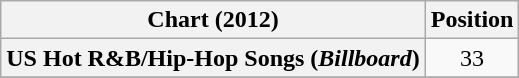<table class="wikitable plainrowheaders">
<tr>
<th scope="col">Chart (2012)</th>
<th scope="col">Position</th>
</tr>
<tr>
<th scope="row">US Hot R&B/Hip-Hop Songs (<em>Billboard</em>)</th>
<td style="text-align:center;">33</td>
</tr>
<tr>
</tr>
</table>
